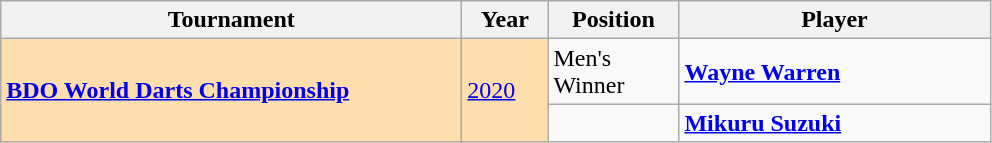<table class="wikitable">
<tr>
<th width=300>Tournament</th>
<th width=50>Year</th>
<th width=80>Position</th>
<th width=200>Player</th>
</tr>
<tr>
<td rowspan="2" style="background:#ffdead;"><strong><a href='#'>BDO World Darts Championship</a></strong></td>
<td rowspan="2" style="background:#ffdead;"><a href='#'>2020</a></td>
<td>Men's Winner</td>
<td> <strong><a href='#'>Wayne Warren</a></strong></td>
</tr>
<tr>
<td></td>
<td> <strong><a href='#'>Mikuru Suzuki</a></strong></td>
</tr>
</table>
